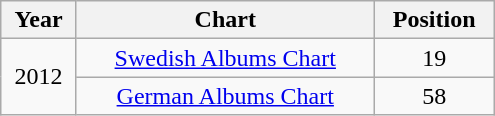<table class="wikitable" width="330px">
<tr>
<th align="center">Year</th>
<th align="center">Chart</th>
<th align="center">Position</th>
</tr>
<tr>
<td align="center" rowspan="2">2012</td>
<td align="center"><a href='#'>Swedish Albums Chart</a></td>
<td align="center">19</td>
</tr>
<tr>
<td align="center"><a href='#'>German Albums Chart</a></td>
<td align="center">58</td>
</tr>
</table>
